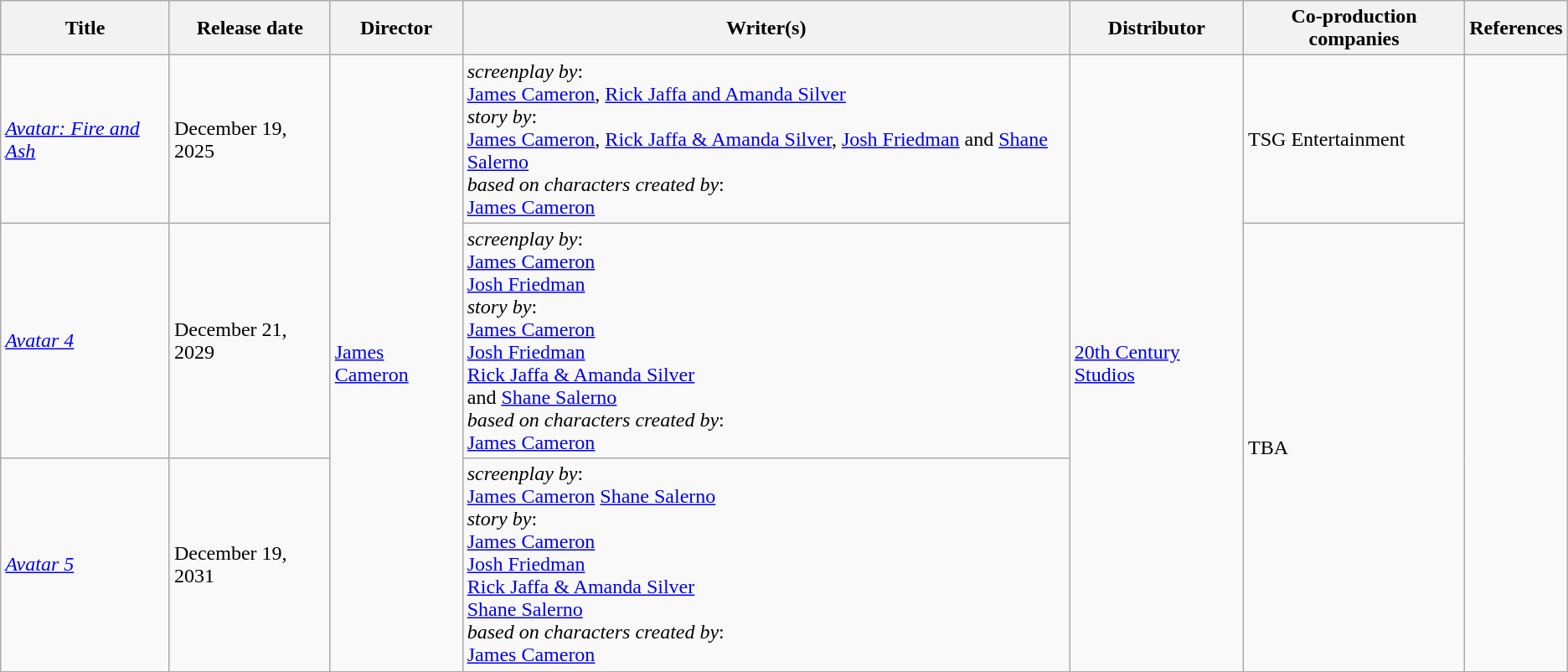<table class="wikitable sortable">
<tr>
<th>Title</th>
<th>Release date</th>
<th>Director</th>
<th>Writer(s)</th>
<th>Distributor</th>
<th>Co-production companies</th>
<th>References</th>
</tr>
<tr>
<td><em><a href='#'>Avatar: Fire and Ash</a></em></td>
<td>December 19, 2025</td>
<td rowspan="3"><a href='#'>James Cameron</a></td>
<td><em>screenplay by</em>:<br><a href='#'>James Cameron</a>, <a href='#'>Rick Jaffa and Amanda Silver</a><br><em>story by</em>:<br> <a href='#'>James Cameron</a>, <a href='#'>Rick Jaffa & Amanda Silver</a>, <a href='#'>Josh Friedman</a> and <a href='#'>Shane Salerno</a><br><em>based on characters created by</em>:<br><a href='#'>James Cameron</a></td>
<td rowspan="3"><a href='#'>20th Century Studios</a></td>
<td rowspan="1">TSG Entertainment</td>
<td rowspan="3"></td>
</tr>
<tr>
<td><em><a href='#'>Avatar 4</a></em></td>
<td>December 21, 2029</td>
<td><em>screenplay by</em>:<br><a href='#'>James Cameron</a><br><a href='#'>Josh Friedman</a><br><em>story by</em>:<br><a href='#'>James Cameron</a><br><a href='#'>Josh Friedman</a><br><a href='#'>Rick Jaffa & Amanda Silver</a><br> and <a href='#'>Shane Salerno</a><br><em>based on characters created by</em>:<br><a href='#'>James Cameron</a></td>
<td rowspan="2">TBA</td>
</tr>
<tr>
<td><em><a href='#'>Avatar 5</a></em></td>
<td>December 19, 2031</td>
<td><em>screenplay by</em>:<br><a href='#'>James Cameron</a> <a href='#'>Shane Salerno</a><br><em>story by</em>:<br><a href='#'>James Cameron</a><br><a href='#'>Josh Friedman</a><br><a href='#'>Rick Jaffa & Amanda Silver</a><br><a href='#'>Shane Salerno</a><br><em>based on characters created by</em>:<br><a href='#'>James Cameron</a></td>
</tr>
</table>
